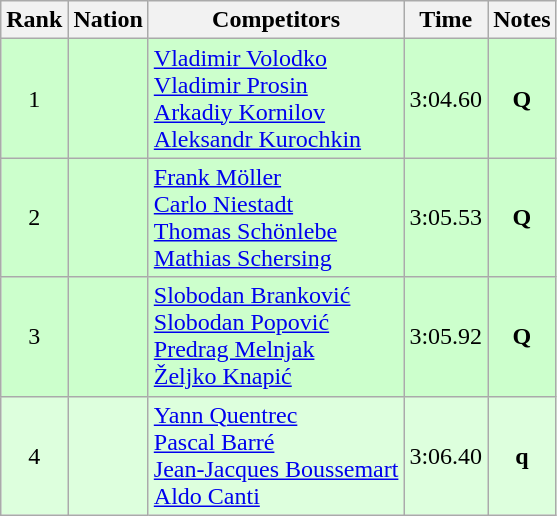<table class="wikitable sortable" style="text-align:center">
<tr>
<th>Rank</th>
<th>Nation</th>
<th>Competitors</th>
<th>Time</th>
<th>Notes</th>
</tr>
<tr bgcolor=ccffcc>
<td>1</td>
<td align=left></td>
<td align=left><a href='#'>Vladimir Volodko</a><br><a href='#'>Vladimir Prosin</a><br><a href='#'>Arkadiy Kornilov</a><br><a href='#'>Aleksandr Kurochkin</a></td>
<td>3:04.60</td>
<td><strong>Q</strong></td>
</tr>
<tr bgcolor=ccffcc>
<td>2</td>
<td align=left></td>
<td align=left><a href='#'>Frank Möller</a><br><a href='#'>Carlo Niestadt</a><br><a href='#'>Thomas Schönlebe</a><br><a href='#'>Mathias Schersing</a></td>
<td>3:05.53</td>
<td><strong>Q</strong></td>
</tr>
<tr bgcolor=ccffcc>
<td>3</td>
<td align=left></td>
<td align=left><a href='#'>Slobodan Branković</a><br><a href='#'>Slobodan Popović</a><br><a href='#'>Predrag Melnjak</a><br><a href='#'>Željko Knapić</a></td>
<td>3:05.92</td>
<td><strong>Q</strong></td>
</tr>
<tr bgcolor=ddffdd>
<td>4</td>
<td align=left></td>
<td align=left><a href='#'>Yann Quentrec</a><br><a href='#'>Pascal Barré</a><br><a href='#'>Jean-Jacques Boussemart</a><br><a href='#'>Aldo Canti</a></td>
<td>3:06.40</td>
<td><strong>q</strong></td>
</tr>
</table>
